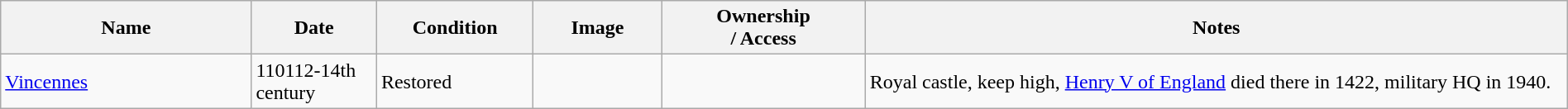<table class="wikitable sortable" width="100%">
<tr>
<th width="16%">Name<br></th>
<th width="8%">Date<br></th>
<th width="10%">Condition<br></th>
<th class="unsortable" width="96px">Image</th>
<th width="13%">Ownership<br>/ Access</th>
<th class="unsortable">Notes</th>
</tr>
<tr>
<td><a href='#'>Vincennes</a></td>
<td><span>1101</span>12-14th century</td>
<td>Restored</td>
<td></td>
<td></td>
<td>Royal castle, keep  high, <a href='#'>Henry V of England</a> died there in 1422, military HQ in 1940.</td>
</tr>
</table>
